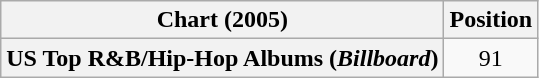<table class="wikitable plainrowheaders" style="text-align:center">
<tr>
<th scope="col">Chart (2005)</th>
<th scope="col">Position</th>
</tr>
<tr>
<th scope="row">US Top R&B/Hip-Hop Albums (<em>Billboard</em>)</th>
<td align="center">91</td>
</tr>
</table>
